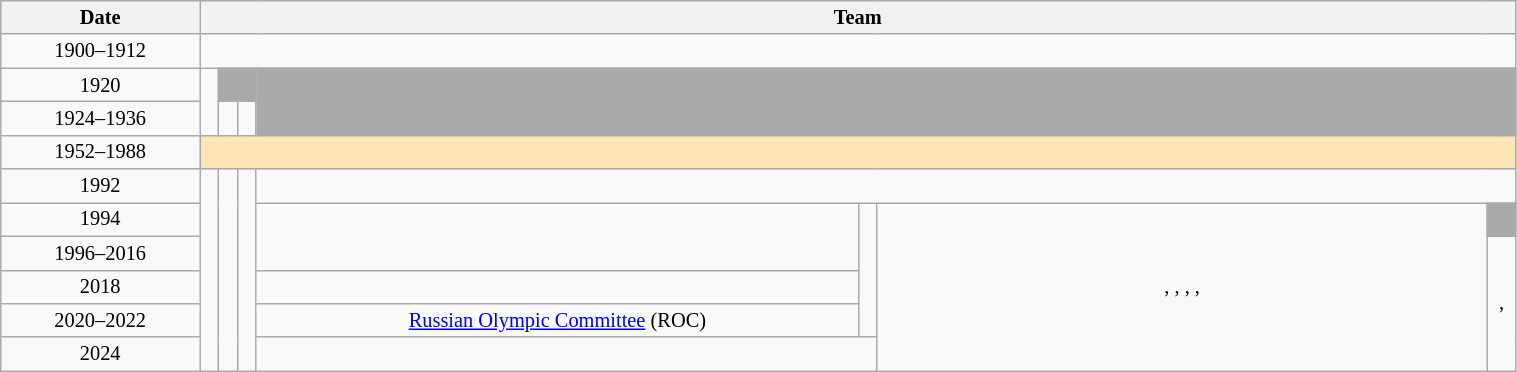<table class="wikitable" style="text-align:center; font-size:85%; width:80%">
<tr>
<th>Date</th>
<th colspan=7>Team</th>
</tr>
<tr>
<td>1900–1912</td>
<td colspan=7></td>
</tr>
<tr>
<td>1920</td>
<td rowspan=2></td>
<td colspan=2 style="background:darkgray"></td>
<td colspan=4 rowspan=2 style="background:darkgray"></td>
</tr>
<tr>
<td>1924–1936</td>
<td></td>
<td></td>
</tr>
<tr>
<td>1952–1988</td>
<td colspan=7 style="background:moccasin"><strong></strong></td>
</tr>
<tr>
<td>1992</td>
<td rowspan=6></td>
<td rowspan=6></td>
<td rowspan=6></td>
<td colspan=4></td>
</tr>
<tr>
<td>1994</td>
<td rowspan=2></td>
<td rowspan = 4></td>
<td rowspan=5 style="width:400px">, , , , </td>
<td style="background:darkgray"></td>
</tr>
<tr>
<td>1996–2016</td>
<td rowspan=4>, </td>
</tr>
<tr>
<td>2018</td>
<td></td>
</tr>
<tr>
<td>2020–2022</td>
<td> <a href='#'>Russian Olympic Committee</a> (ROC)</td>
</tr>
<tr>
<td>2024</td>
<td colspan = 2></td>
</tr>
</table>
